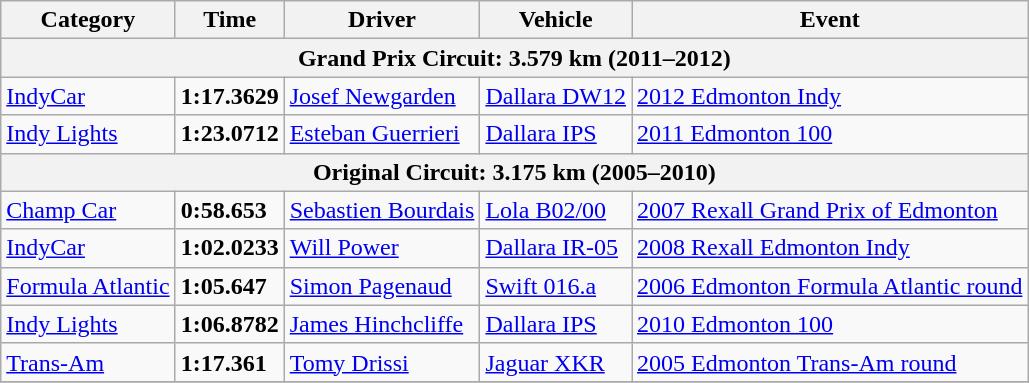<table class="wikitable">
<tr>
<th>Category</th>
<th>Time</th>
<th>Driver</th>
<th>Vehicle</th>
<th>Event</th>
</tr>
<tr>
<th colspan=5>Grand Prix Circuit: 3.579 km (2011–2012)</th>
</tr>
<tr>
<td><a href='#'>IndyCar</a></td>
<td><strong>1:17.3629</strong></td>
<td><a href='#'>Josef Newgarden</a></td>
<td><a href='#'>Dallara DW12</a></td>
<td><a href='#'>2012 Edmonton Indy</a></td>
</tr>
<tr>
<td><a href='#'>Indy Lights</a></td>
<td><strong>1:23.0712</strong></td>
<td><a href='#'>Esteban Guerrieri</a></td>
<td><a href='#'>Dallara IPS</a></td>
<td><a href='#'>2011 Edmonton 100</a></td>
</tr>
<tr>
<th colspan=5>Original Circuit: 3.175 km (2005–2010)</th>
</tr>
<tr>
<td><a href='#'>Champ Car</a></td>
<td><strong>0:58.653</strong></td>
<td><a href='#'>Sebastien Bourdais</a></td>
<td><a href='#'>Lola B02/00</a></td>
<td><a href='#'>2007 Rexall Grand Prix of Edmonton</a></td>
</tr>
<tr>
<td><a href='#'>IndyCar</a></td>
<td><strong>1:02.0233</strong></td>
<td><a href='#'>Will Power</a></td>
<td><a href='#'>Dallara IR-05</a></td>
<td><a href='#'>2008 Rexall Edmonton Indy</a></td>
</tr>
<tr>
<td><a href='#'>Formula Atlantic</a></td>
<td><strong>1:05.647</strong></td>
<td><a href='#'>Simon Pagenaud</a></td>
<td><a href='#'>Swift 016.a</a></td>
<td><a href='#'>2006 Edmonton Formula Atlantic round</a></td>
</tr>
<tr>
<td><a href='#'>Indy Lights</a></td>
<td><strong>1:06.8782</strong></td>
<td><a href='#'>James Hinchcliffe</a></td>
<td><a href='#'>Dallara IPS</a></td>
<td><a href='#'>2010 Edmonton 100</a></td>
</tr>
<tr>
<td><a href='#'>Trans-Am</a></td>
<td><strong>1:17.361</strong></td>
<td><a href='#'>Tomy Drissi</a></td>
<td><a href='#'>Jaguar XKR</a></td>
<td><a href='#'>2005 Edmonton Trans-Am round</a></td>
</tr>
<tr>
</tr>
</table>
